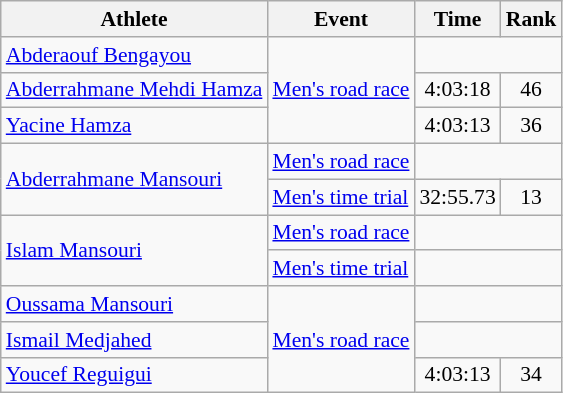<table class=wikitable style="font-size:90%">
<tr>
<th>Athlete</th>
<th>Event</th>
<th>Time</th>
<th>Rank</th>
</tr>
<tr align="center">
<td align="left"><a href='#'>Abderaouf Bengayou</a></td>
<td rowspan="3"><a href='#'>Men's road race</a></td>
<td colspan="2"></td>
</tr>
<tr align=center>
<td align=left><a href='#'>Abderrahmane Mehdi Hamza</a></td>
<td>4:03:18</td>
<td>46</td>
</tr>
<tr align="center">
<td align="left"><a href='#'>Yacine Hamza</a></td>
<td>4:03:13</td>
<td>36</td>
</tr>
<tr align=center>
<td align=left rowspan=2><a href='#'>Abderrahmane Mansouri</a></td>
<td align=left><a href='#'>Men's road race</a></td>
<td colspan="2"></td>
</tr>
<tr align=center>
<td align=left><a href='#'>Men's time trial</a></td>
<td>32:55.73</td>
<td>13</td>
</tr>
<tr align=center>
<td align=left rowspan=2><a href='#'>Islam Mansouri</a></td>
<td align=left><a href='#'>Men's road race</a></td>
<td colspan=2></td>
</tr>
<tr align=center>
<td align=left><a href='#'>Men's time trial</a></td>
<td colspan="2"></td>
</tr>
<tr align="center">
<td align="left"><a href='#'>Oussama Mansouri</a></td>
<td rowspan="3"><a href='#'>Men's road race</a></td>
<td colspan="2"></td>
</tr>
<tr align="center">
<td align="left"><a href='#'>Ismail Medjahed</a></td>
<td colspan="2"></td>
</tr>
<tr align="center">
<td align="left"><a href='#'>Youcef Reguigui</a></td>
<td>4:03:13</td>
<td>34</td>
</tr>
</table>
